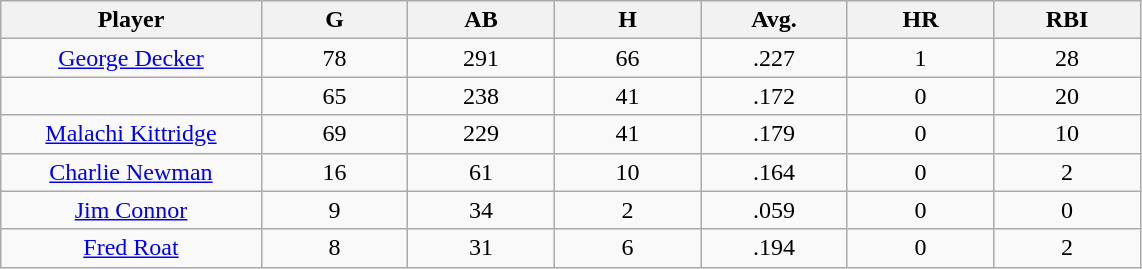<table class="wikitable sortable">
<tr>
<th bgcolor="#DDDDFF" width="16%">Player</th>
<th bgcolor="#DDDDFF" width="9%">G</th>
<th bgcolor="#DDDDFF" width="9%">AB</th>
<th bgcolor="#DDDDFF" width="9%">H</th>
<th bgcolor="#DDDDFF" width="9%">Avg.</th>
<th bgcolor="#DDDDFF" width="9%">HR</th>
<th bgcolor="#DDDDFF" width="9%">RBI</th>
</tr>
<tr align="center">
<td><a href='#'>George Decker</a></td>
<td>78</td>
<td>291</td>
<td>66</td>
<td>.227</td>
<td>1</td>
<td>28</td>
</tr>
<tr align=center>
<td></td>
<td>65</td>
<td>238</td>
<td>41</td>
<td>.172</td>
<td>0</td>
<td>20</td>
</tr>
<tr align="center">
<td><a href='#'>Malachi Kittridge</a></td>
<td>69</td>
<td>229</td>
<td>41</td>
<td>.179</td>
<td>0</td>
<td>10</td>
</tr>
<tr align=center>
<td><a href='#'>Charlie Newman</a></td>
<td>16</td>
<td>61</td>
<td>10</td>
<td>.164</td>
<td>0</td>
<td>2</td>
</tr>
<tr align=center>
<td><a href='#'>Jim Connor</a></td>
<td>9</td>
<td>34</td>
<td>2</td>
<td>.059</td>
<td>0</td>
<td>0</td>
</tr>
<tr align=center>
<td><a href='#'>Fred Roat</a></td>
<td>8</td>
<td>31</td>
<td>6</td>
<td>.194</td>
<td>0</td>
<td>2</td>
</tr>
</table>
